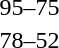<table style="text-align:center">
<tr>
<th width=200></th>
<th width=100></th>
<th width=200></th>
</tr>
<tr>
<td align=right><strong></strong></td>
<td align=center>95–75</td>
<td align=left></td>
</tr>
<tr>
<td align=right><strong></strong></td>
<td align=center>78–52</td>
<td align=left></td>
</tr>
</table>
